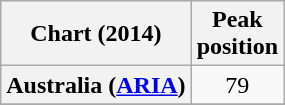<table class="wikitable sortable plainrowheaders">
<tr>
<th scope="col">Chart (2014)</th>
<th scope="col">Peak<br>position</th>
</tr>
<tr>
<th scope="row">Australia (<a href='#'>ARIA</a>)</th>
<td style="text-align:center;">79</td>
</tr>
<tr>
</tr>
</table>
